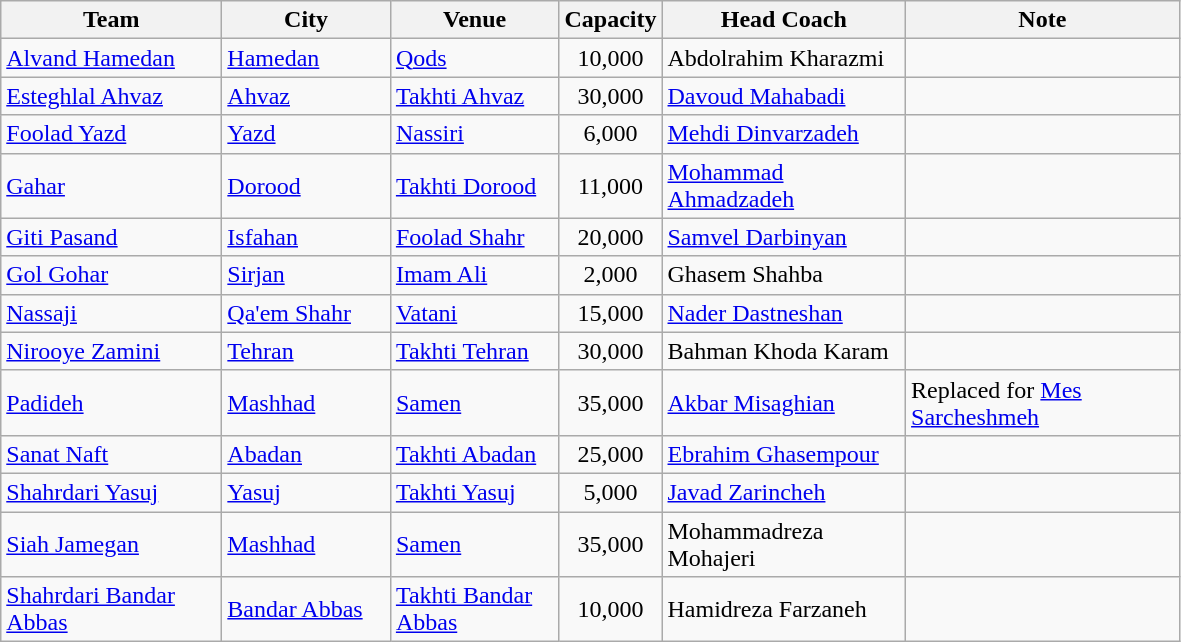<table class="wikitable" style="text-align: Left;">
<tr>
<th width=140>Team</th>
<th width=105>City</th>
<th width=105>Venue</th>
<th width=30>Capacity</th>
<th width=155>Head Coach</th>
<th width=175>Note</th>
</tr>
<tr>
<td align="left"><a href='#'>Alvand Hamedan</a></td>
<td><a href='#'>Hamedan</a></td>
<td><a href='#'>Qods</a></td>
<td align="center">10,000</td>
<td> Abdolrahim Kharazmi</td>
<td></td>
</tr>
<tr>
<td align="left"><a href='#'>Esteghlal Ahvaz</a></td>
<td><a href='#'>Ahvaz</a></td>
<td><a href='#'>Takhti Ahvaz</a></td>
<td align="Center">30,000</td>
<td> <a href='#'>Davoud Mahabadi</a></td>
<td></td>
</tr>
<tr>
<td align="left"><a href='#'>Foolad Yazd</a></td>
<td><a href='#'>Yazd</a></td>
<td><a href='#'>Nassiri</a></td>
<td align="Center">6,000</td>
<td> <a href='#'>Mehdi Dinvarzadeh</a></td>
<td></td>
</tr>
<tr>
<td align="left"><a href='#'>Gahar</a></td>
<td><a href='#'>Dorood</a></td>
<td><a href='#'>Takhti Dorood</a></td>
<td align="Center">11,000</td>
<td> <a href='#'>Mohammad Ahmadzadeh</a></td>
<td></td>
</tr>
<tr>
<td align="left"><a href='#'>Giti Pasand</a></td>
<td><a href='#'>Isfahan</a></td>
<td><a href='#'>Foolad Shahr</a></td>
<td align="Center">20,000</td>
<td> <a href='#'>Samvel Darbinyan</a></td>
<td></td>
</tr>
<tr>
<td align="left"><a href='#'>Gol Gohar</a></td>
<td><a href='#'>Sirjan</a></td>
<td><a href='#'>Imam Ali</a></td>
<td align="Center">2,000</td>
<td> Ghasem Shahba</td>
<td></td>
</tr>
<tr>
<td align="left"><a href='#'>Nassaji</a></td>
<td><a href='#'>Qa'em Shahr</a></td>
<td><a href='#'>Vatani</a></td>
<td align="Center">15,000</td>
<td> <a href='#'>Nader Dastneshan</a></td>
<td></td>
</tr>
<tr>
<td align="left"><a href='#'>Nirooye Zamini</a></td>
<td><a href='#'>Tehran</a></td>
<td><a href='#'>Takhti Tehran</a></td>
<td align="Center">30,000</td>
<td> Bahman Khoda Karam</td>
<td></td>
</tr>
<tr>
<td align="left"><a href='#'>Padideh</a></td>
<td><a href='#'>Mashhad</a></td>
<td><a href='#'>Samen</a></td>
<td align="center">35,000</td>
<td> <a href='#'>Akbar Misaghian</a></td>
<td>Replaced for <a href='#'>Mes Sarcheshmeh</a></td>
</tr>
<tr>
<td align="left"><a href='#'>Sanat Naft</a></td>
<td><a href='#'>Abadan</a></td>
<td><a href='#'>Takhti Abadan</a></td>
<td align="Center">25,000</td>
<td> <a href='#'>Ebrahim Ghasempour</a></td>
<td></td>
</tr>
<tr>
<td align="left"><a href='#'>Shahrdari Yasuj</a></td>
<td><a href='#'>Yasuj</a></td>
<td><a href='#'>Takhti Yasuj</a></td>
<td align="Center">5,000</td>
<td> <a href='#'>Javad Zarincheh</a></td>
<td></td>
</tr>
<tr>
<td align="left"><a href='#'>Siah Jamegan</a></td>
<td><a href='#'>Mashhad</a></td>
<td><a href='#'>Samen</a></td>
<td align="Center">35,000</td>
<td> Mohammadreza Mohajeri</td>
<td></td>
</tr>
<tr>
<td align="left"><a href='#'>Shahrdari Bandar Abbas</a></td>
<td><a href='#'>Bandar Abbas</a></td>
<td><a href='#'>Takhti Bandar Abbas</a></td>
<td align="Center">10,000</td>
<td> Hamidreza Farzaneh</td>
<td></td>
</tr>
</table>
